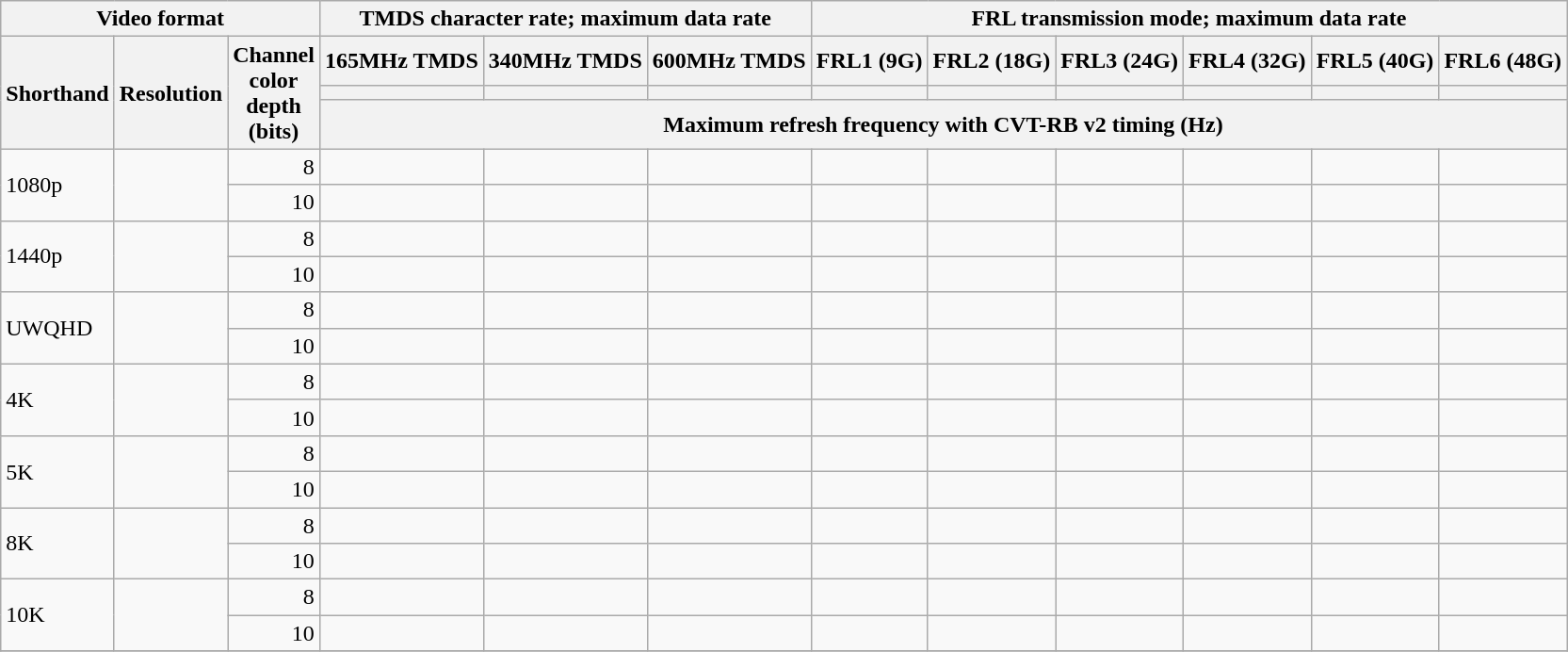<table class="wikitable">
<tr>
<th colspan="3">Video format</th>
<th colspan="3">TMDS character rate; maximum data rate</th>
<th colspan="6">FRL transmission mode; maximum data rate</th>
</tr>
<tr>
<th rowspan="3">Shorthand</th>
<th rowspan="3">Resolution</th>
<th rowspan="3">Channel <br>color <br>depth <br>(bits)</th>
<th>165MHz TMDS</th>
<th>340MHz TMDS</th>
<th>600MHz TMDS</th>
<th>FRL1 (9G)</th>
<th>FRL2 (18G)</th>
<th>FRL3 (24G)</th>
<th>FRL4 (32G)</th>
<th>FRL5 (40G)</th>
<th>FRL6 (48G)</th>
</tr>
<tr>
<th></th>
<th></th>
<th></th>
<th></th>
<th></th>
<th></th>
<th></th>
<th></th>
<th></th>
</tr>
<tr>
<th colspan="9">Maximum refresh frequency with CVT-RB v2 timing (Hz)</th>
</tr>
<tr>
<td rowspan="2">1080p</td>
<td rowspan="2"></td>
<td style="text-align:right;">8</td>
<td></td>
<td></td>
<td></td>
<td></td>
<td></td>
<td></td>
<td></td>
<td></td>
<td></td>
</tr>
<tr>
<td style="text-align:right;">10</td>
<td></td>
<td></td>
<td></td>
<td></td>
<td></td>
<td></td>
<td></td>
<td></td>
<td></td>
</tr>
<tr>
<td rowspan="2">1440p</td>
<td rowspan="2"></td>
<td style="text-align:right;">8</td>
<td></td>
<td></td>
<td></td>
<td></td>
<td></td>
<td></td>
<td></td>
<td></td>
<td></td>
</tr>
<tr>
<td style="text-align:right;">10</td>
<td></td>
<td></td>
<td></td>
<td></td>
<td></td>
<td></td>
<td></td>
<td></td>
<td></td>
</tr>
<tr>
<td rowspan="2">UWQHD</td>
<td rowspan="2"></td>
<td style="text-align:right;">8</td>
<td></td>
<td></td>
<td></td>
<td></td>
<td></td>
<td></td>
<td></td>
<td></td>
<td></td>
</tr>
<tr>
<td style="text-align:right;">10</td>
<td></td>
<td></td>
<td></td>
<td></td>
<td></td>
<td></td>
<td></td>
<td></td>
<td></td>
</tr>
<tr>
<td rowspan="2">4K</td>
<td rowspan="2"></td>
<td style="text-align:right;">8</td>
<td></td>
<td></td>
<td></td>
<td></td>
<td></td>
<td></td>
<td></td>
<td></td>
<td></td>
</tr>
<tr>
<td style="text-align:right;">10</td>
<td></td>
<td></td>
<td></td>
<td></td>
<td></td>
<td></td>
<td></td>
<td></td>
<td></td>
</tr>
<tr>
<td rowspan="2">5K</td>
<td rowspan="2"></td>
<td style="text-align:right;">8</td>
<td></td>
<td></td>
<td></td>
<td></td>
<td></td>
<td></td>
<td></td>
<td></td>
<td></td>
</tr>
<tr>
<td style="text-align:right;">10</td>
<td></td>
<td></td>
<td></td>
<td></td>
<td></td>
<td></td>
<td></td>
<td></td>
<td></td>
</tr>
<tr>
<td rowspan="2">8K</td>
<td rowspan="2"></td>
<td style="text-align:right;">8</td>
<td></td>
<td></td>
<td></td>
<td></td>
<td></td>
<td></td>
<td></td>
<td></td>
<td></td>
</tr>
<tr>
<td style="text-align:right;">10</td>
<td></td>
<td></td>
<td></td>
<td></td>
<td></td>
<td></td>
<td></td>
<td></td>
<td></td>
</tr>
<tr>
<td rowspan="2">10K</td>
<td rowspan="2"></td>
<td style="text-align:right;">8</td>
<td></td>
<td></td>
<td></td>
<td></td>
<td></td>
<td></td>
<td></td>
<td></td>
<td></td>
</tr>
<tr>
<td style="text-align:right;">10</td>
<td></td>
<td></td>
<td></td>
<td></td>
<td></td>
<td></td>
<td></td>
<td></td>
<td></td>
</tr>
<tr>
</tr>
</table>
